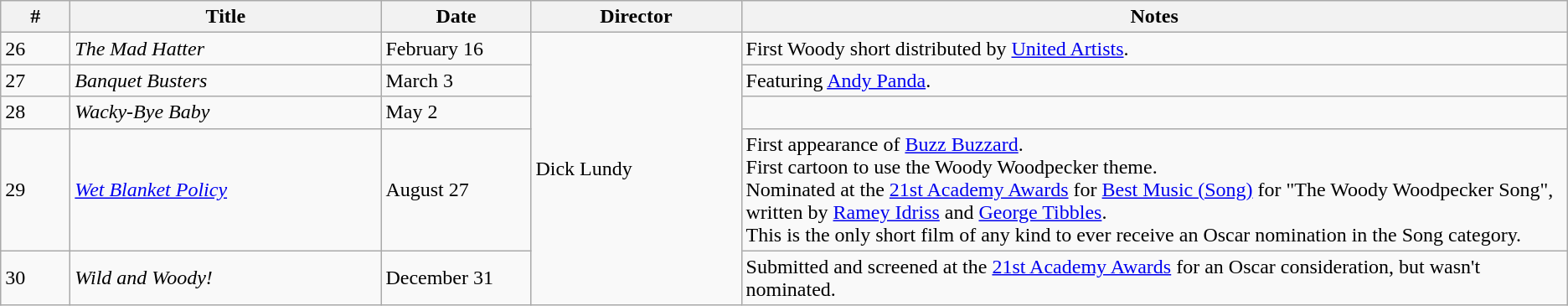<table class="wikitable">
<tr>
<th style="width:3em">#</th>
<th style="width:15em">Title</th>
<th style="width:7em">Date</th>
<th style="width:10em">Director</th>
<th>Notes</th>
</tr>
<tr>
<td>26</td>
<td><em>The Mad Hatter</em></td>
<td>February 16</td>
<td rowspan="5">Dick Lundy</td>
<td>First Woody short distributed by <a href='#'>United Artists</a>.</td>
</tr>
<tr>
<td>27</td>
<td><em>Banquet Busters</em></td>
<td>March 3</td>
<td>Featuring <a href='#'>Andy Panda</a>.</td>
</tr>
<tr>
<td>28</td>
<td><em>Wacky-Bye Baby</em></td>
<td>May 2</td>
<td></td>
</tr>
<tr>
<td>29</td>
<td><em><a href='#'>Wet Blanket Policy</a></em> </td>
<td>August 27</td>
<td>First appearance of <a href='#'>Buzz Buzzard</a>.<br>First cartoon to use the Woody Woodpecker theme.<br>Nominated at the <a href='#'>21st Academy Awards</a> for <a href='#'>Best Music (Song)</a> for "The Woody Woodpecker Song", written by <a href='#'>Ramey Idriss</a> and <a href='#'>George Tibbles</a>.<br>This is the only short film of any kind to ever receive an Oscar nomination in the Song category.</td>
</tr>
<tr>
<td>30</td>
<td><em>Wild and Woody!</em></td>
<td>December 31</td>
<td>Submitted and screened at the <a href='#'>21st Academy Awards</a> for an Oscar consideration, but wasn't nominated.</td>
</tr>
</table>
